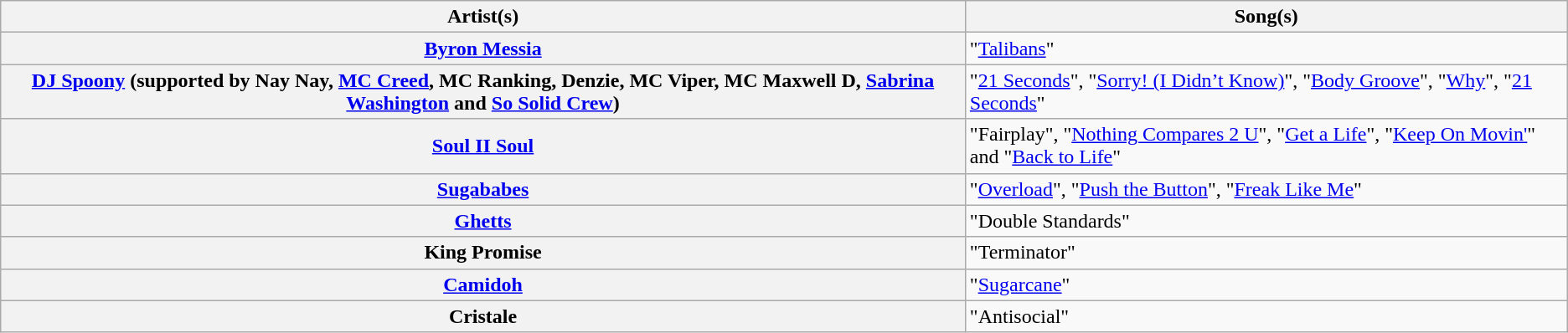<table class="wikitable plainrowheaders">
<tr>
<th scope="col">Artist(s)</th>
<th scope="col">Song(s)</th>
</tr>
<tr>
<th scope="row"><a href='#'>Byron Messia</a></th>
<td>"<a href='#'>Talibans</a>"</td>
</tr>
<tr>
<th scope="row"><a href='#'>DJ Spoony</a> (supported by Nay Nay, <a href='#'>MC Creed</a>, MC Ranking, Denzie, MC Viper, MC Maxwell D, <a href='#'>Sabrina Washington</a> and <a href='#'>So Solid Crew</a>)</th>
<td>"<a href='#'>21 Seconds</a>", "<a href='#'>Sorry! (I Didn’t Know)</a>", "<a href='#'>Body Groove</a>", "<a href='#'>Why</a>", "<a href='#'>21 Seconds</a>"</td>
</tr>
<tr>
<th scope="row"><a href='#'>Soul II Soul</a></th>
<td>"Fairplay", "<a href='#'>Nothing Compares 2 U</a>", "<a href='#'>Get a Life</a>", "<a href='#'>Keep On Movin'</a>" and "<a href='#'>Back to Life</a>"</td>
</tr>
<tr>
<th scope="row"><a href='#'>Sugababes</a></th>
<td>"<a href='#'>Overload</a>", "<a href='#'>Push the Button</a>", "<a href='#'>Freak Like Me</a>"</td>
</tr>
<tr>
<th scope="row"><a href='#'>Ghetts</a></th>
<td>"Double Standards"</td>
</tr>
<tr>
<th scope="row">King Promise</th>
<td>"Terminator"</td>
</tr>
<tr>
<th scope="row"><a href='#'>Camidoh</a></th>
<td>"<a href='#'>Sugarcane</a>"</td>
</tr>
<tr>
<th scope="row">Cristale</th>
<td>"Antisocial"</td>
</tr>
</table>
